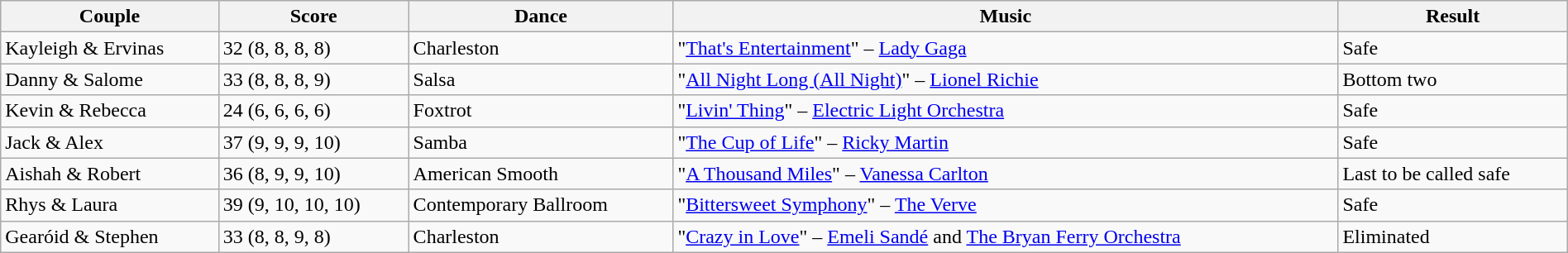<table class="wikitable sortable" style="width:100%;">
<tr>
<th>Couple</th>
<th>Score</th>
<th>Dance</th>
<th>Music</th>
<th>Result</th>
</tr>
<tr>
<td>Kayleigh & Ervinas</td>
<td>32 (8, 8, 8, 8)</td>
<td>Charleston</td>
<td>"<a href='#'>That's Entertainment</a>" – <a href='#'>Lady Gaga</a></td>
<td>Safe</td>
</tr>
<tr>
<td>Danny & Salome</td>
<td>33 (8, 8, 8, 9)</td>
<td>Salsa</td>
<td>"<a href='#'>All Night Long (All Night)</a>" – <a href='#'>Lionel Richie</a></td>
<td>Bottom two</td>
</tr>
<tr>
<td>Kevin & Rebecca</td>
<td>24 (6, 6, 6, 6)</td>
<td>Foxtrot</td>
<td>"<a href='#'>Livin' Thing</a>" – <a href='#'>Electric Light Orchestra</a></td>
<td>Safe</td>
</tr>
<tr>
<td>Jack & Alex</td>
<td>37 (9, 9, 9, 10)</td>
<td>Samba</td>
<td>"<a href='#'>The Cup of Life</a>" – <a href='#'>Ricky Martin</a></td>
<td>Safe</td>
</tr>
<tr>
<td>Aishah & Robert</td>
<td>36 (8, 9, 9, 10)</td>
<td>American Smooth</td>
<td>"<a href='#'>A Thousand Miles</a>" – <a href='#'>Vanessa Carlton</a></td>
<td>Last to be called safe</td>
</tr>
<tr>
<td>Rhys & Laura</td>
<td>39 (9, 10, 10, 10)</td>
<td>Contemporary Ballroom</td>
<td>"<a href='#'>Bittersweet Symphony</a>" – <a href='#'>The Verve</a></td>
<td>Safe</td>
</tr>
<tr>
<td>Gearóid & Stephen</td>
<td>33 (8, 8, 9, 8)</td>
<td>Charleston</td>
<td>"<a href='#'>Crazy in Love</a>" – <a href='#'>Emeli Sandé</a> and <a href='#'>The Bryan Ferry Orchestra</a></td>
<td>Eliminated</td>
</tr>
</table>
